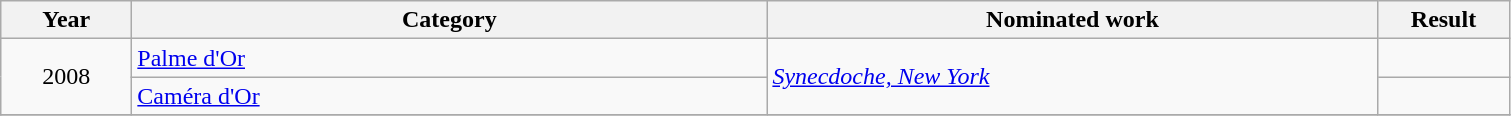<table class=wikitable>
<tr>
<th scope="col" style="width:5em;">Year</th>
<th scope="col" style="width:26em;">Category</th>
<th scope="col" style="width:25em;">Nominated work</th>
<th scope="col" style="width:5em;">Result</th>
</tr>
<tr>
<td style="text-align:center;", rowspan=2>2008</td>
<td><a href='#'>Palme d'Or</a></td>
<td rowspan=2><em><a href='#'>Synecdoche, New York</a></em></td>
<td></td>
</tr>
<tr>
<td><a href='#'>Caméra d'Or</a></td>
<td></td>
</tr>
<tr>
</tr>
</table>
